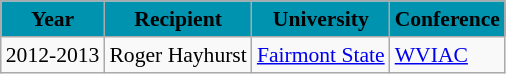<table class="wikitable sortable" style="font-size:90%;">
<tr>
<th style="background:#0093AF;"><span>Year </span></th>
<th style="background:#0093AF;"><span>Recipient</span></th>
<th style="background:#0093AF;"><span>University</span></th>
<th style="background:#0093AF;"><span>Conference</span></th>
</tr>
<tr>
<td>2012-2013</td>
<td>Roger Hayhurst</td>
<td><a href='#'>Fairmont State</a></td>
<td><a href='#'>WVIAC</a></td>
</tr>
</table>
